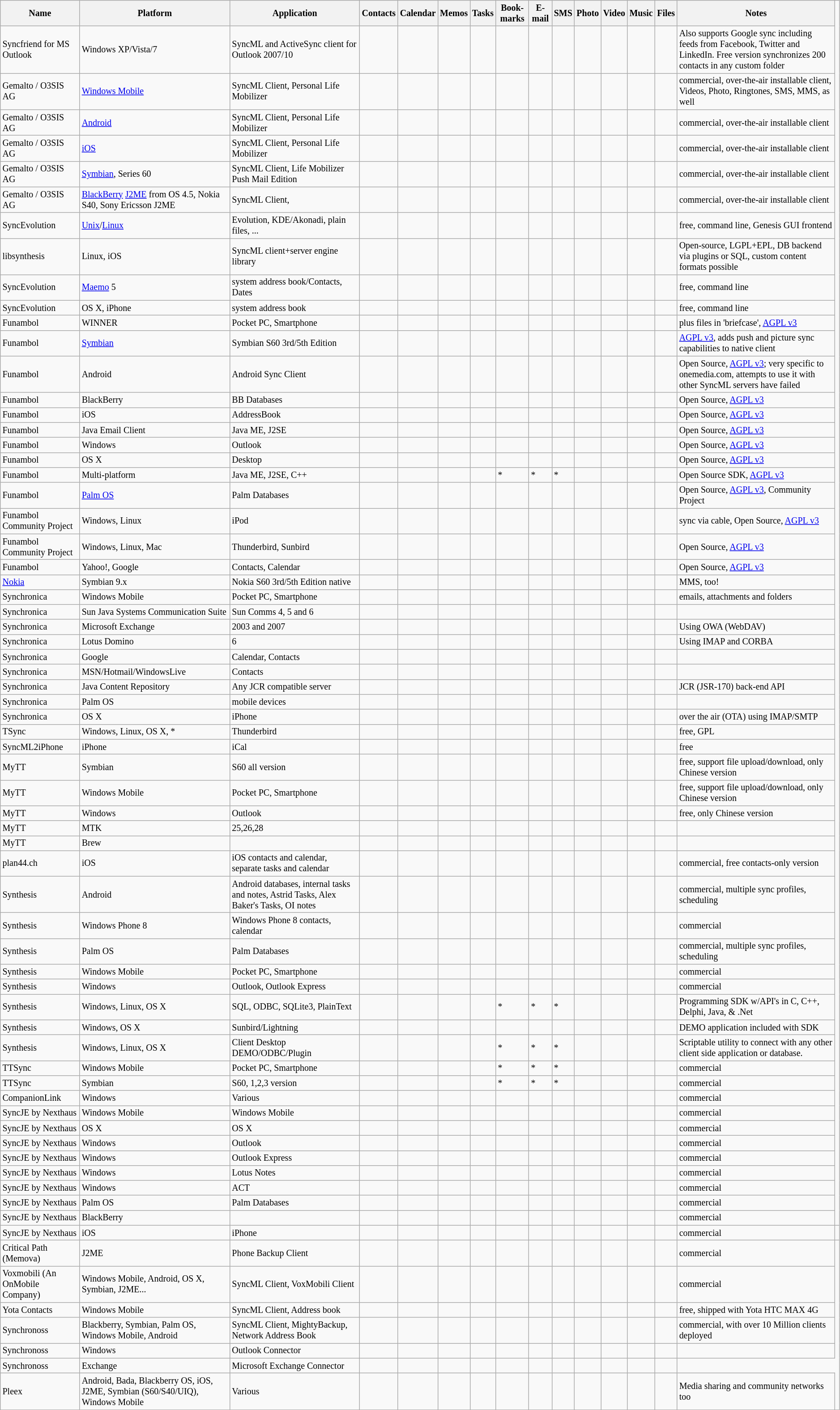<table class="sortable wikitable" style="font-size: smaller">
<tr>
<th>Name</th>
<th>Platform</th>
<th>Application</th>
<th>Contacts</th>
<th>Calendar</th>
<th>Memos</th>
<th>Tasks</th>
<th>Book-marks</th>
<th>E-mail</th>
<th>SMS</th>
<th>Photo</th>
<th>Video</th>
<th>Music</th>
<th>Files</th>
<th>Notes</th>
</tr>
<tr>
<td>Syncfriend for MS Outlook</td>
<td>Windows XP/Vista/7</td>
<td>SyncML and ActiveSync client for Outlook 2007/10</td>
<td></td>
<td></td>
<td></td>
<td></td>
<td></td>
<td></td>
<td></td>
<td></td>
<td></td>
<td></td>
<td></td>
<td>Also supports Google sync including feeds from Facebook, Twitter and LinkedIn. Free version synchronizes 200 contacts in any custom folder</td>
</tr>
<tr>
<td>Gemalto / O3SIS AG</td>
<td><a href='#'>Windows Mobile</a></td>
<td>SyncML Client, Personal Life Mobilizer</td>
<td></td>
<td></td>
<td></td>
<td></td>
<td></td>
<td></td>
<td></td>
<td></td>
<td></td>
<td></td>
<td></td>
<td>commercial, over-the-air installable client, Videos, Photo, Ringtones, SMS, MMS, as well</td>
</tr>
<tr>
<td>Gemalto / O3SIS AG</td>
<td><a href='#'>Android</a></td>
<td>SyncML Client, Personal Life Mobilizer</td>
<td></td>
<td></td>
<td></td>
<td></td>
<td></td>
<td></td>
<td></td>
<td></td>
<td></td>
<td></td>
<td></td>
<td>commercial, over-the-air installable client</td>
</tr>
<tr>
<td>Gemalto / O3SIS AG</td>
<td><a href='#'>iOS</a></td>
<td>SyncML Client, Personal Life Mobilizer</td>
<td></td>
<td></td>
<td></td>
<td></td>
<td></td>
<td></td>
<td></td>
<td></td>
<td></td>
<td></td>
<td></td>
<td>commercial, over-the-air installable client</td>
</tr>
<tr>
<td>Gemalto / O3SIS AG</td>
<td><a href='#'>Symbian</a>, Series 60</td>
<td>SyncML Client, Life Mobilizer Push Mail Edition</td>
<td></td>
<td></td>
<td></td>
<td></td>
<td></td>
<td></td>
<td></td>
<td></td>
<td></td>
<td></td>
<td></td>
<td>commercial, over-the-air installable client</td>
</tr>
<tr>
<td>Gemalto / O3SIS AG</td>
<td><a href='#'>BlackBerry</a> <a href='#'>J2ME</a> from OS 4.5, Nokia S40, Sony Ericsson J2ME</td>
<td>SyncML Client,</td>
<td></td>
<td></td>
<td></td>
<td></td>
<td></td>
<td></td>
<td></td>
<td></td>
<td></td>
<td></td>
<td></td>
<td>commercial, over-the-air installable client</td>
</tr>
<tr>
<td>SyncEvolution</td>
<td><a href='#'>Unix</a>/<a href='#'>Linux</a></td>
<td>Evolution, KDE/Akonadi, plain files, ...</td>
<td></td>
<td></td>
<td></td>
<td></td>
<td></td>
<td></td>
<td></td>
<td></td>
<td></td>
<td></td>
<td></td>
<td>free, command line, Genesis GUI frontend</td>
</tr>
<tr>
<td>libsynthesis</td>
<td>Linux, iOS</td>
<td>SyncML client+server engine library</td>
<td></td>
<td></td>
<td></td>
<td></td>
<td></td>
<td></td>
<td></td>
<td></td>
<td></td>
<td></td>
<td></td>
<td>Open-source, LGPL+EPL, DB backend via plugins or SQL, custom content formats possible</td>
</tr>
<tr>
<td>SyncEvolution</td>
<td><a href='#'>Maemo</a> 5</td>
<td>system address book/Contacts, Dates</td>
<td></td>
<td></td>
<td></td>
<td></td>
<td></td>
<td></td>
<td></td>
<td></td>
<td></td>
<td></td>
<td></td>
<td>free, command line</td>
</tr>
<tr>
<td>SyncEvolution</td>
<td>OS X, iPhone</td>
<td>system address book</td>
<td></td>
<td></td>
<td></td>
<td></td>
<td></td>
<td></td>
<td></td>
<td></td>
<td></td>
<td></td>
<td></td>
<td>free, command line</td>
</tr>
<tr>
<td>Funambol</td>
<td>WINNER</td>
<td>Pocket PC, Smartphone</td>
<td></td>
<td></td>
<td></td>
<td></td>
<td></td>
<td></td>
<td></td>
<td></td>
<td></td>
<td></td>
<td></td>
<td>plus files in 'briefcase', <a href='#'>AGPL v3</a></td>
</tr>
<tr>
<td>Funambol</td>
<td><a href='#'>Symbian</a></td>
<td>Symbian S60 3rd/5th Edition</td>
<td></td>
<td></td>
<td></td>
<td></td>
<td></td>
<td></td>
<td></td>
<td></td>
<td></td>
<td></td>
<td></td>
<td><a href='#'>AGPL v3</a>, adds push and picture sync capabilities to native client</td>
</tr>
<tr>
<td>Funambol</td>
<td>Android</td>
<td>Android Sync Client</td>
<td></td>
<td></td>
<td></td>
<td></td>
<td></td>
<td></td>
<td></td>
<td></td>
<td></td>
<td></td>
<td></td>
<td>Open Source, <a href='#'>AGPL v3</a>; very specific to onemedia.com, attempts to use it with other SyncML servers have failed</td>
</tr>
<tr>
<td>Funambol</td>
<td>BlackBerry</td>
<td>BB Databases</td>
<td></td>
<td></td>
<td></td>
<td></td>
<td></td>
<td></td>
<td></td>
<td></td>
<td></td>
<td></td>
<td></td>
<td>Open Source, <a href='#'>AGPL v3</a></td>
</tr>
<tr>
<td>Funambol</td>
<td>iOS</td>
<td>AddressBook</td>
<td></td>
<td></td>
<td></td>
<td></td>
<td></td>
<td></td>
<td></td>
<td></td>
<td></td>
<td></td>
<td></td>
<td>Open Source, <a href='#'>AGPL v3</a></td>
</tr>
<tr>
<td>Funambol</td>
<td>Java Email Client</td>
<td>Java ME, J2SE</td>
<td></td>
<td></td>
<td></td>
<td></td>
<td></td>
<td></td>
<td></td>
<td></td>
<td></td>
<td></td>
<td></td>
<td>Open Source, <a href='#'>AGPL v3</a></td>
</tr>
<tr>
<td>Funambol</td>
<td>Windows</td>
<td>Outlook</td>
<td></td>
<td></td>
<td></td>
<td></td>
<td></td>
<td></td>
<td></td>
<td></td>
<td></td>
<td></td>
<td></td>
<td>Open Source, <a href='#'>AGPL v3</a></td>
</tr>
<tr>
<td>Funambol</td>
<td>OS X</td>
<td>Desktop</td>
<td></td>
<td></td>
<td></td>
<td></td>
<td></td>
<td></td>
<td></td>
<td></td>
<td></td>
<td></td>
<td></td>
<td>Open Source, <a href='#'>AGPL v3</a></td>
</tr>
<tr>
<td>Funambol</td>
<td>Multi-platform</td>
<td>Java ME, J2SE, C++</td>
<td></td>
<td></td>
<td></td>
<td></td>
<td>*</td>
<td>*</td>
<td>*</td>
<td></td>
<td></td>
<td></td>
<td></td>
<td>Open Source SDK, <a href='#'>AGPL v3</a></td>
</tr>
<tr>
<td>Funambol</td>
<td><a href='#'>Palm OS</a></td>
<td>Palm Databases</td>
<td></td>
<td></td>
<td></td>
<td></td>
<td></td>
<td></td>
<td></td>
<td></td>
<td></td>
<td></td>
<td></td>
<td>Open Source, <a href='#'>AGPL v3</a>, Community Project</td>
</tr>
<tr>
<td>Funambol Community Project</td>
<td>Windows, Linux</td>
<td>iPod</td>
<td></td>
<td></td>
<td></td>
<td></td>
<td></td>
<td></td>
<td></td>
<td></td>
<td></td>
<td></td>
<td></td>
<td>sync via cable, Open Source, <a href='#'>AGPL v3</a></td>
</tr>
<tr>
<td>Funambol Community Project</td>
<td>Windows, Linux, Mac</td>
<td>Thunderbird, Sunbird</td>
<td></td>
<td></td>
<td></td>
<td></td>
<td></td>
<td></td>
<td></td>
<td></td>
<td></td>
<td></td>
<td></td>
<td>Open Source, <a href='#'>AGPL v3</a></td>
</tr>
<tr>
<td>Funambol</td>
<td>Yahoo!, Google</td>
<td>Contacts, Calendar</td>
<td></td>
<td></td>
<td></td>
<td></td>
<td></td>
<td></td>
<td></td>
<td></td>
<td></td>
<td></td>
<td></td>
<td>Open Source, <a href='#'>AGPL v3</a></td>
</tr>
<tr>
<td><a href='#'>Nokia</a></td>
<td>Symbian 9.x</td>
<td>Nokia S60 3rd/5th Edition native</td>
<td></td>
<td></td>
<td></td>
<td></td>
<td></td>
<td></td>
<td></td>
<td></td>
<td></td>
<td></td>
<td></td>
<td>MMS, too!</td>
</tr>
<tr>
<td>Synchronica</td>
<td>Windows Mobile</td>
<td>Pocket PC, Smartphone</td>
<td></td>
<td></td>
<td></td>
<td></td>
<td></td>
<td></td>
<td></td>
<td></td>
<td></td>
<td></td>
<td></td>
<td>emails, attachments and folders</td>
</tr>
<tr>
<td>Synchronica</td>
<td>Sun Java Systems Communication Suite</td>
<td>Sun Comms 4, 5 and 6</td>
<td></td>
<td></td>
<td></td>
<td></td>
<td></td>
<td></td>
<td></td>
<td></td>
<td></td>
<td></td>
<td></td>
<td></td>
</tr>
<tr>
<td>Synchronica</td>
<td>Microsoft Exchange</td>
<td>2003 and 2007</td>
<td></td>
<td></td>
<td></td>
<td></td>
<td></td>
<td></td>
<td></td>
<td></td>
<td></td>
<td></td>
<td></td>
<td>Using OWA (WebDAV)</td>
</tr>
<tr>
<td>Synchronica</td>
<td>Lotus Domino</td>
<td>6</td>
<td></td>
<td></td>
<td></td>
<td></td>
<td></td>
<td></td>
<td></td>
<td></td>
<td></td>
<td></td>
<td></td>
<td>Using IMAP and CORBA</td>
</tr>
<tr>
<td>Synchronica</td>
<td>Google</td>
<td>Calendar, Contacts</td>
<td></td>
<td></td>
<td></td>
<td></td>
<td></td>
<td></td>
<td></td>
<td></td>
<td></td>
<td></td>
<td></td>
<td></td>
</tr>
<tr>
<td>Synchronica</td>
<td>MSN/Hotmail/WindowsLive</td>
<td>Contacts</td>
<td></td>
<td></td>
<td></td>
<td></td>
<td></td>
<td></td>
<td></td>
<td></td>
<td></td>
<td></td>
<td></td>
<td></td>
</tr>
<tr>
<td>Synchronica</td>
<td>Java Content Repository</td>
<td>Any JCR compatible server</td>
<td></td>
<td></td>
<td></td>
<td></td>
<td></td>
<td></td>
<td></td>
<td></td>
<td></td>
<td></td>
<td></td>
<td>JCR (JSR-170) back-end API</td>
</tr>
<tr>
<td>Synchronica</td>
<td>Palm OS</td>
<td>mobile devices</td>
<td></td>
<td></td>
<td></td>
<td></td>
<td></td>
<td></td>
<td></td>
<td></td>
<td></td>
<td></td>
<td></td>
<td></td>
</tr>
<tr>
<td>Synchronica</td>
<td>OS X</td>
<td>iPhone</td>
<td></td>
<td></td>
<td></td>
<td></td>
<td></td>
<td></td>
<td></td>
<td></td>
<td></td>
<td></td>
<td></td>
<td>over the air (OTA) using IMAP/SMTP</td>
</tr>
<tr>
<td>TSync</td>
<td>Windows, Linux, OS X, *</td>
<td>Thunderbird</td>
<td></td>
<td></td>
<td></td>
<td></td>
<td></td>
<td></td>
<td></td>
<td></td>
<td></td>
<td></td>
<td></td>
<td>free, GPL</td>
</tr>
<tr>
<td>SyncML2iPhone</td>
<td>iPhone</td>
<td>iCal</td>
<td></td>
<td></td>
<td></td>
<td></td>
<td></td>
<td></td>
<td></td>
<td></td>
<td></td>
<td></td>
<td></td>
<td>free</td>
</tr>
<tr>
<td>MyTT</td>
<td>Symbian</td>
<td>S60 all version</td>
<td></td>
<td></td>
<td></td>
<td></td>
<td></td>
<td></td>
<td></td>
<td></td>
<td></td>
<td></td>
<td></td>
<td>free, support file upload/download, only Chinese version</td>
</tr>
<tr>
<td>MyTT</td>
<td>Windows Mobile</td>
<td>Pocket PC, Smartphone</td>
<td></td>
<td></td>
<td></td>
<td></td>
<td></td>
<td></td>
<td></td>
<td></td>
<td></td>
<td></td>
<td></td>
<td>free, support file upload/download, only Chinese version</td>
</tr>
<tr>
<td>MyTT</td>
<td>Windows</td>
<td>Outlook</td>
<td></td>
<td></td>
<td></td>
<td></td>
<td></td>
<td></td>
<td></td>
<td></td>
<td></td>
<td></td>
<td></td>
<td>free, only Chinese version</td>
</tr>
<tr>
<td>MyTT</td>
<td>MTK</td>
<td>25,26,28</td>
<td></td>
<td></td>
<td></td>
<td></td>
<td></td>
<td></td>
<td></td>
<td></td>
<td></td>
<td></td>
<td></td>
<td></td>
</tr>
<tr>
<td>MyTT</td>
<td>Brew</td>
<td></td>
<td></td>
<td></td>
<td></td>
<td></td>
<td></td>
<td></td>
<td></td>
<td></td>
<td></td>
<td></td>
<td></td>
<td></td>
</tr>
<tr>
<td>plan44.ch</td>
<td>iOS</td>
<td>iOS contacts and calendar, separate tasks and calendar</td>
<td></td>
<td></td>
<td></td>
<td></td>
<td></td>
<td></td>
<td></td>
<td></td>
<td></td>
<td></td>
<td></td>
<td>commercial, free contacts-only version</td>
</tr>
<tr>
<td>Synthesis</td>
<td>Android</td>
<td>Android databases, internal tasks and notes, Astrid Tasks, Alex Baker's Tasks, OI notes</td>
<td></td>
<td></td>
<td></td>
<td></td>
<td></td>
<td></td>
<td></td>
<td></td>
<td></td>
<td></td>
<td></td>
<td>commercial, multiple sync profiles, scheduling</td>
</tr>
<tr>
<td>Synthesis</td>
<td>Windows Phone 8</td>
<td>Windows Phone 8 contacts, calendar</td>
<td></td>
<td></td>
<td></td>
<td></td>
<td></td>
<td></td>
<td></td>
<td></td>
<td></td>
<td></td>
<td></td>
<td>commercial</td>
</tr>
<tr>
<td>Synthesis</td>
<td>Palm OS</td>
<td>Palm Databases</td>
<td></td>
<td></td>
<td></td>
<td></td>
<td></td>
<td></td>
<td></td>
<td></td>
<td></td>
<td></td>
<td></td>
<td>commercial, multiple sync profiles, scheduling</td>
</tr>
<tr>
<td>Synthesis</td>
<td>Windows Mobile</td>
<td>Pocket PC, Smartphone</td>
<td></td>
<td></td>
<td></td>
<td></td>
<td></td>
<td></td>
<td></td>
<td></td>
<td></td>
<td></td>
<td></td>
<td>commercial</td>
</tr>
<tr>
<td>Synthesis</td>
<td>Windows</td>
<td>Outlook, Outlook Express</td>
<td></td>
<td></td>
<td></td>
<td></td>
<td></td>
<td></td>
<td></td>
<td></td>
<td></td>
<td></td>
<td></td>
<td>commercial</td>
</tr>
<tr>
<td>Synthesis</td>
<td>Windows, Linux, OS X</td>
<td>SQL, ODBC, SQLite3, PlainText</td>
<td></td>
<td></td>
<td></td>
<td></td>
<td>*</td>
<td>*</td>
<td>*</td>
<td></td>
<td></td>
<td></td>
<td></td>
<td>Programming SDK w/API's in C, C++, Delphi, Java, & .Net</td>
</tr>
<tr>
<td>Synthesis</td>
<td>Windows, OS X</td>
<td>Sunbird/Lightning</td>
<td></td>
<td></td>
<td></td>
<td></td>
<td></td>
<td></td>
<td></td>
<td></td>
<td></td>
<td></td>
<td></td>
<td>DEMO application included with SDK</td>
</tr>
<tr>
<td>Synthesis</td>
<td>Windows, Linux, OS X</td>
<td>Client Desktop DEMO/ODBC/Plugin</td>
<td></td>
<td></td>
<td></td>
<td></td>
<td>*</td>
<td>*</td>
<td>*</td>
<td></td>
<td></td>
<td></td>
<td></td>
<td>Scriptable utility to connect with any other client side application or database.</td>
</tr>
<tr>
<td>TTSync</td>
<td>Windows Mobile</td>
<td>Pocket PC, Smartphone</td>
<td></td>
<td></td>
<td></td>
<td></td>
<td>*</td>
<td>*</td>
<td>*</td>
<td></td>
<td></td>
<td></td>
<td></td>
<td>commercial</td>
</tr>
<tr>
<td>TTSync</td>
<td>Symbian</td>
<td>S60, 1,2,3 version</td>
<td></td>
<td></td>
<td></td>
<td></td>
<td>*</td>
<td>*</td>
<td>*</td>
<td></td>
<td></td>
<td></td>
<td></td>
<td>commercial</td>
</tr>
<tr>
<td>CompanionLink</td>
<td>Windows</td>
<td>Various</td>
<td></td>
<td></td>
<td></td>
<td></td>
<td></td>
<td></td>
<td></td>
<td></td>
<td></td>
<td></td>
<td></td>
<td>commercial</td>
</tr>
<tr>
<td>SyncJE by Nexthaus</td>
<td>Windows Mobile</td>
<td>Windows Mobile</td>
<td></td>
<td></td>
<td></td>
<td></td>
<td></td>
<td></td>
<td></td>
<td></td>
<td></td>
<td></td>
<td></td>
<td>commercial</td>
</tr>
<tr>
<td>SyncJE by Nexthaus</td>
<td>OS X</td>
<td>OS X</td>
<td></td>
<td></td>
<td></td>
<td></td>
<td></td>
<td></td>
<td></td>
<td></td>
<td></td>
<td></td>
<td></td>
<td>commercial</td>
</tr>
<tr>
<td>SyncJE by Nexthaus</td>
<td>Windows</td>
<td>Outlook</td>
<td></td>
<td></td>
<td></td>
<td></td>
<td></td>
<td></td>
<td></td>
<td></td>
<td></td>
<td></td>
<td></td>
<td>commercial</td>
</tr>
<tr>
<td>SyncJE by Nexthaus</td>
<td>Windows</td>
<td>Outlook Express</td>
<td></td>
<td></td>
<td></td>
<td></td>
<td></td>
<td></td>
<td></td>
<td></td>
<td></td>
<td></td>
<td></td>
<td>commercial</td>
</tr>
<tr>
<td>SyncJE by Nexthaus</td>
<td>Windows</td>
<td>Lotus Notes</td>
<td></td>
<td></td>
<td></td>
<td></td>
<td></td>
<td></td>
<td></td>
<td></td>
<td></td>
<td></td>
<td></td>
<td>commercial</td>
</tr>
<tr>
<td>SyncJE by Nexthaus</td>
<td>Windows</td>
<td>ACT</td>
<td></td>
<td></td>
<td></td>
<td></td>
<td></td>
<td></td>
<td></td>
<td></td>
<td></td>
<td></td>
<td></td>
<td>commercial</td>
</tr>
<tr>
<td>SyncJE by Nexthaus</td>
<td>Palm OS</td>
<td>Palm Databases</td>
<td></td>
<td></td>
<td></td>
<td></td>
<td></td>
<td></td>
<td></td>
<td></td>
<td></td>
<td></td>
<td></td>
<td>commercial</td>
</tr>
<tr>
<td>SyncJE by Nexthaus</td>
<td>BlackBerry</td>
<td></td>
<td></td>
<td></td>
<td></td>
<td></td>
<td></td>
<td></td>
<td></td>
<td></td>
<td></td>
<td></td>
<td></td>
<td>commercial</td>
</tr>
<tr>
<td>SyncJE by Nexthaus</td>
<td>iOS</td>
<td>iPhone</td>
<td></td>
<td></td>
<td></td>
<td></td>
<td></td>
<td></td>
<td></td>
<td></td>
<td></td>
<td></td>
<td></td>
<td>commercial</td>
<td></td>
</tr>
<tr>
<td>Critical Path (Memova)</td>
<td>J2ME</td>
<td>Phone Backup Client</td>
<td></td>
<td></td>
<td></td>
<td></td>
<td></td>
<td></td>
<td></td>
<td></td>
<td></td>
<td></td>
<td></td>
<td>commercial</td>
</tr>
<tr>
<td>Voxmobili (An OnMobile Company)</td>
<td>Windows Mobile, Android, OS X, Symbian, J2ME...</td>
<td>SyncML Client, VoxMobili Client</td>
<td></td>
<td></td>
<td></td>
<td></td>
<td></td>
<td></td>
<td></td>
<td></td>
<td></td>
<td></td>
<td></td>
<td>commercial</td>
</tr>
<tr>
<td>Yota Contacts</td>
<td>Windows Mobile</td>
<td>SyncML Client, Address book</td>
<td></td>
<td></td>
<td></td>
<td></td>
<td></td>
<td></td>
<td></td>
<td></td>
<td></td>
<td></td>
<td></td>
<td>free, shipped with Yota HTC MAX 4G</td>
</tr>
<tr>
<td>Synchronoss</td>
<td>Blackberry, Symbian, Palm OS, Windows Mobile, Android</td>
<td>SyncML Client, MightyBackup, Network Address Book</td>
<td></td>
<td></td>
<td></td>
<td></td>
<td></td>
<td></td>
<td></td>
<td></td>
<td></td>
<td></td>
<td></td>
<td>commercial, with over 10 Million clients deployed</td>
</tr>
<tr>
<td>Synchronoss</td>
<td>Windows</td>
<td>Outlook Connector</td>
<td></td>
<td></td>
<td></td>
<td></td>
<td></td>
<td></td>
<td></td>
<td></td>
<td></td>
<td></td>
<td></td>
<td></td>
</tr>
<tr>
<td>Synchronoss</td>
<td>Exchange</td>
<td>Microsoft Exchange Connector</td>
<td></td>
<td></td>
<td></td>
<td></td>
<td></td>
<td></td>
<td></td>
<td></td>
<td></td>
<td></td>
<td></td>
</tr>
<tr>
<td>Pleex</td>
<td>Android, Bada, Blackberry OS, iOS, J2ME, Symbian (S60/S40/UIQ), Windows Mobile</td>
<td>Various</td>
<td></td>
<td></td>
<td></td>
<td></td>
<td></td>
<td></td>
<td></td>
<td></td>
<td></td>
<td></td>
<td></td>
<td>Media sharing and community networks too</td>
</tr>
</table>
